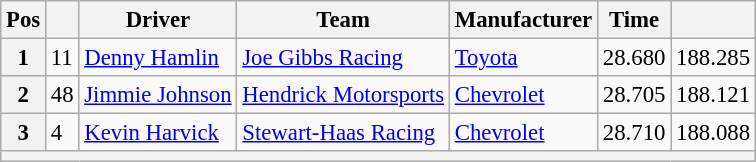<table class="wikitable" style="font-size:95%">
<tr>
<th>Pos</th>
<th></th>
<th>Driver</th>
<th>Team</th>
<th>Manufacturer</th>
<th>Time</th>
<th></th>
</tr>
<tr>
<th>1</th>
<td>11</td>
<td><a href='#'>Denny Hamlin</a></td>
<td><a href='#'>Joe Gibbs Racing</a></td>
<td><a href='#'>Toyota</a></td>
<td>28.680</td>
<td>188.285</td>
</tr>
<tr>
<th>2</th>
<td>48</td>
<td><a href='#'>Jimmie Johnson</a></td>
<td><a href='#'>Hendrick Motorsports</a></td>
<td><a href='#'>Chevrolet</a></td>
<td>28.705</td>
<td>188.121</td>
</tr>
<tr>
<th>3</th>
<td>4</td>
<td><a href='#'>Kevin Harvick</a></td>
<td><a href='#'>Stewart-Haas Racing</a></td>
<td><a href='#'>Chevrolet</a></td>
<td>28.710</td>
<td>188.088</td>
</tr>
<tr>
<th colspan="7"></th>
</tr>
</table>
